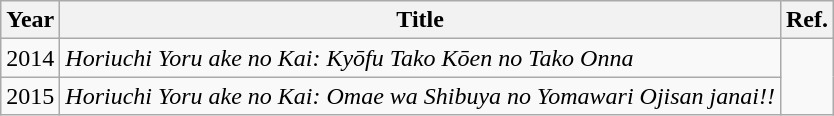<table class="wikitable">
<tr>
<th>Year</th>
<th>Title</th>
<th>Ref.</th>
</tr>
<tr>
<td>2014</td>
<td><em>Horiuchi Yoru ake no Kai: Kyōfu Tako Kōen no Tako Onna</em></td>
<td rowspan="2"></td>
</tr>
<tr>
<td>2015</td>
<td><em>Horiuchi Yoru ake no Kai: Omae wa Shibuya no Yomawari Ojisan janai!!</em></td>
</tr>
</table>
